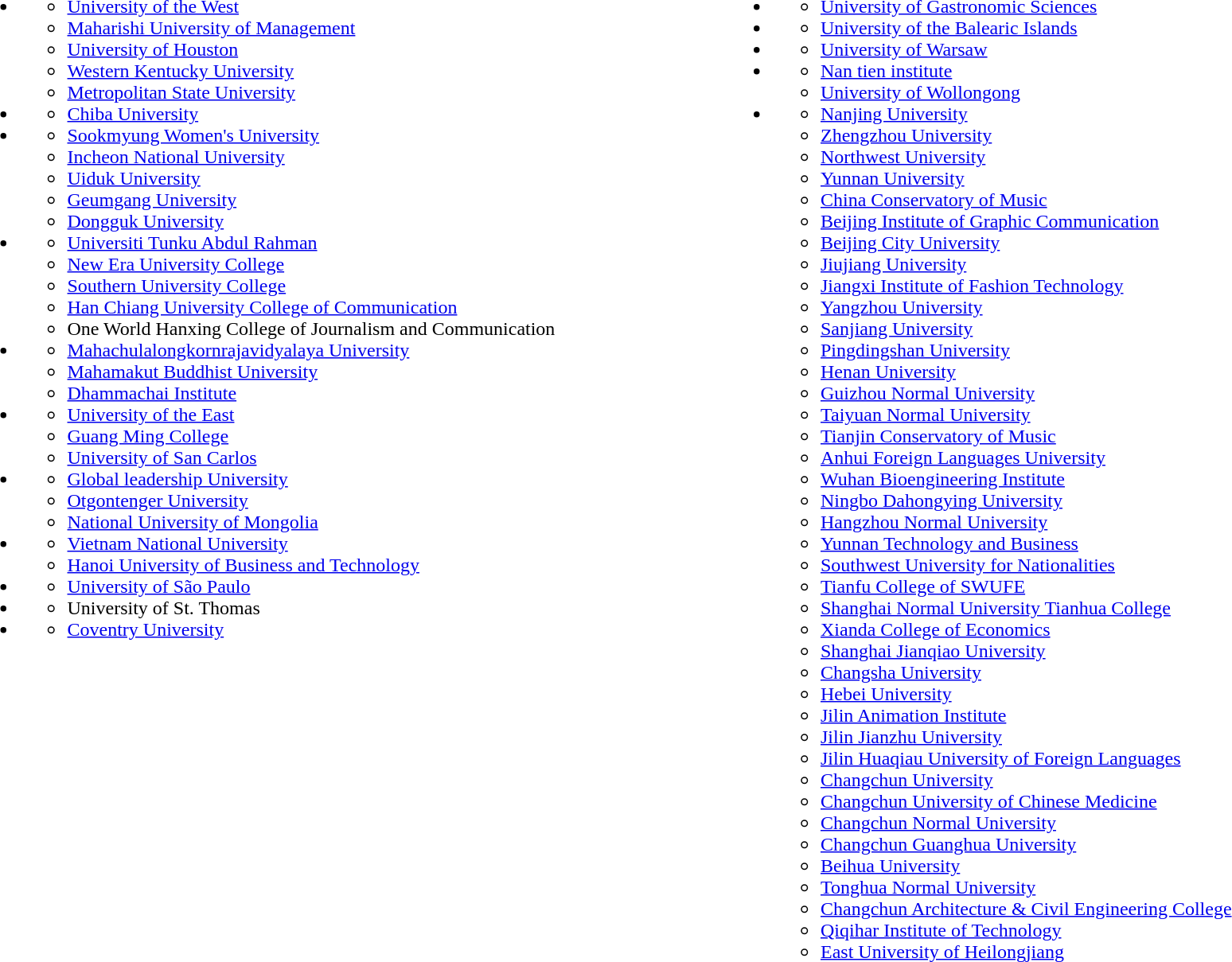<table border="0" cellpadding="5" width="100%">
<tr ---- valign="top">
<td width="50%"></td>
<td width="50%"></td>
</tr>
<tr ---->
<td valign="top"><br><ul><li><ul><li><a href='#'>University of the West</a></li><li><a href='#'>Maharishi University of Management</a></li><li><a href='#'>University of Houston</a></li><li><a href='#'>Western Kentucky University</a></li><li><a href='#'>Metropolitan State University</a></li></ul></li><li><ul><li><a href='#'>Chiba University</a></li></ul></li><li><ul><li><a href='#'>Sookmyung Women's University</a></li><li><a href='#'>Incheon National University</a></li><li><a href='#'>Uiduk University</a></li><li><a href='#'>Geumgang University</a></li><li><a href='#'>Dongguk University</a></li></ul></li><li><ul><li><a href='#'>Universiti Tunku Abdul Rahman</a></li><li><a href='#'>New Era University College</a></li><li><a href='#'>Southern University College</a></li><li><a href='#'>Han Chiang University College of Communication</a></li><li>One World Hanxing College of Journalism and Communication</li></ul></li><li><ul><li><a href='#'>Mahachulalongkornrajavidyalaya University</a></li><li><a href='#'>Mahamakut Buddhist University</a></li><li><a href='#'>Dhammachai Institute</a></li></ul></li><li><ul><li><a href='#'>University of the East</a></li><li><a href='#'>Guang Ming College</a></li><li><a href='#'>University of San Carlos</a></li></ul></li><li><ul><li><a href='#'>Global leadership University</a></li><li><a href='#'>Otgontenger University</a></li><li><a href='#'>National University of Mongolia</a></li></ul></li><li><ul><li><a href='#'>Vietnam National University</a></li><li><a href='#'>Hanoi University of Business and Technology</a></li></ul></li><li><ul><li><a href='#'>University of São Paulo</a></li></ul></li><li><ul><li>University of St. Thomas</li></ul></li><li><ul><li><a href='#'>Coventry University</a></li></ul></li></ul></td>
<td valign="top"><br><ul><li><ul><li><a href='#'>University of Gastronomic Sciences</a></li></ul></li><li><ul><li><a href='#'>University of the Balearic Islands</a></li></ul></li><li><ul><li><a href='#'>University of Warsaw</a></li></ul></li><li><ul><li><a href='#'>Nan tien institute</a></li><li><a href='#'>University of Wollongong</a></li></ul></li><li><ul><li><a href='#'>Nanjing University</a></li><li><a href='#'>Zhengzhou University</a></li><li><a href='#'>Northwest University</a></li><li><a href='#'>Yunnan University</a></li><li><a href='#'>China Conservatory of Music</a></li><li><a href='#'>Beijing Institute of Graphic Communication</a></li><li><a href='#'>Beijing City University</a></li><li><a href='#'>Jiujiang University</a></li><li><a href='#'>Jiangxi Institute of Fashion Technology</a></li><li><a href='#'>Yangzhou University</a></li><li><a href='#'>Sanjiang University</a></li><li><a href='#'>Pingdingshan University</a></li><li><a href='#'>Henan University</a></li><li><a href='#'>Guizhou Normal University</a></li><li><a href='#'>Taiyuan Normal University</a></li><li><a href='#'>Tianjin Conservatory of Music</a></li><li><a href='#'>Anhui Foreign Languages University</a></li><li><a href='#'>Wuhan Bioengineering Institute</a></li><li><a href='#'>Ningbo Dahongying University</a></li><li><a href='#'>Hangzhou Normal University</a></li><li><a href='#'>Yunnan Technology and Business</a></li><li><a href='#'>Southwest University for Nationalities</a></li><li><a href='#'>Tianfu College of SWUFE</a></li><li><a href='#'>Shanghai Normal University Tianhua College</a></li><li><a href='#'>Xianda College of Economics</a></li><li><a href='#'>Shanghai Jianqiao University</a></li><li><a href='#'>Changsha University</a></li><li><a href='#'>Hebei University</a></li><li><a href='#'>Jilin Animation Institute</a></li><li><a href='#'>Jilin Jianzhu University</a></li><li><a href='#'>Jilin Huaqiau University of Foreign Languages</a></li><li><a href='#'>Changchun University</a></li><li><a href='#'>Changchun University of Chinese Medicine</a></li><li><a href='#'>Changchun Normal University</a></li><li><a href='#'>Changchun Guanghua University</a></li><li><a href='#'>Beihua University</a></li><li><a href='#'>Tonghua Normal University</a></li><li><a href='#'>Changchun Architecture & Civil Engineering College</a></li><li><a href='#'>Qiqihar Institute of Technology</a></li><li><a href='#'>East University of Heilongjiang</a></li></ul></li></ul></td>
</tr>
</table>
